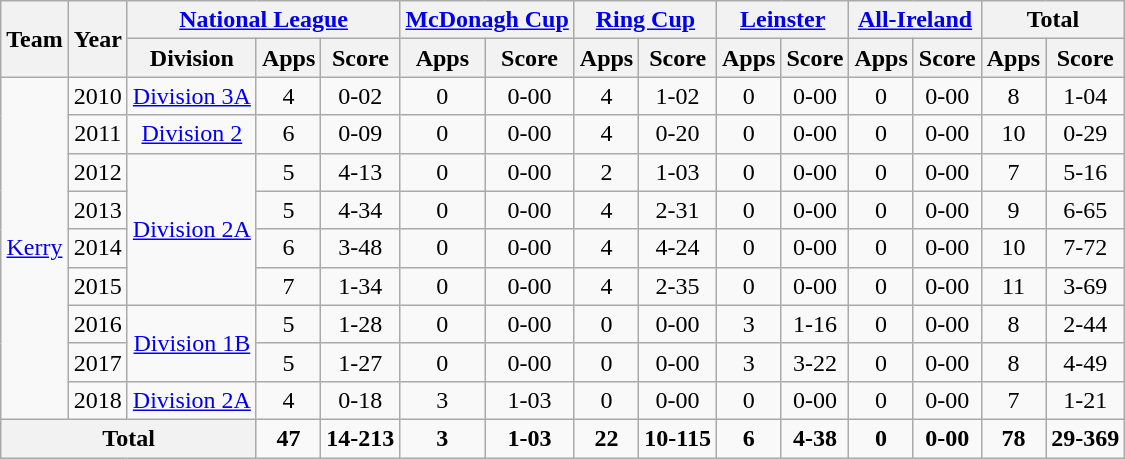<table class="wikitable" style="text-align:center">
<tr>
<th rowspan="2">Team</th>
<th rowspan="2">Year</th>
<th colspan="3"><a href='#'>National League</a></th>
<th colspan="2"><a href='#'>McDonagh Cup</a></th>
<th colspan="2"><a href='#'>Ring Cup</a></th>
<th colspan="2"><a href='#'>Leinster</a></th>
<th colspan="2"><a href='#'>All-Ireland</a></th>
<th colspan="2">Total</th>
</tr>
<tr>
<th>Division</th>
<th>Apps</th>
<th>Score</th>
<th>Apps</th>
<th>Score</th>
<th>Apps</th>
<th>Score</th>
<th>Apps</th>
<th>Score</th>
<th>Apps</th>
<th>Score</th>
<th>Apps</th>
<th>Score</th>
</tr>
<tr>
<td rowspan="9"><a href='#'>Kerry</a></td>
<td>2010</td>
<td rowspan="1"><a href='#'>Division 3A</a></td>
<td>4</td>
<td>0-02</td>
<td>0</td>
<td>0-00</td>
<td>4</td>
<td>1-02</td>
<td>0</td>
<td>0-00</td>
<td>0</td>
<td>0-00</td>
<td>8</td>
<td>1-04</td>
</tr>
<tr>
<td>2011</td>
<td rowspan="1"><a href='#'>Division 2</a></td>
<td>6</td>
<td>0-09</td>
<td>0</td>
<td>0-00</td>
<td>4</td>
<td>0-20</td>
<td>0</td>
<td>0-00</td>
<td>0</td>
<td>0-00</td>
<td>10</td>
<td>0-29</td>
</tr>
<tr>
<td>2012</td>
<td rowspan="4"><a href='#'>Division 2A</a></td>
<td>5</td>
<td>4-13</td>
<td>0</td>
<td>0-00</td>
<td>2</td>
<td>1-03</td>
<td>0</td>
<td>0-00</td>
<td>0</td>
<td>0-00</td>
<td>7</td>
<td>5-16</td>
</tr>
<tr>
<td>2013</td>
<td>5</td>
<td>4-34</td>
<td>0</td>
<td>0-00</td>
<td>4</td>
<td>2-31</td>
<td>0</td>
<td>0-00</td>
<td>0</td>
<td>0-00</td>
<td>9</td>
<td>6-65</td>
</tr>
<tr>
<td>2014</td>
<td>6</td>
<td>3-48</td>
<td>0</td>
<td>0-00</td>
<td>4</td>
<td>4-24</td>
<td>0</td>
<td>0-00</td>
<td>0</td>
<td>0-00</td>
<td>10</td>
<td>7-72</td>
</tr>
<tr>
<td>2015</td>
<td>7</td>
<td>1-34</td>
<td>0</td>
<td>0-00</td>
<td>4</td>
<td>2-35</td>
<td>0</td>
<td>0-00</td>
<td>0</td>
<td>0-00</td>
<td>11</td>
<td>3-69</td>
</tr>
<tr>
<td>2016</td>
<td rowspan="2"><a href='#'>Division 1B</a></td>
<td>5</td>
<td>1-28</td>
<td>0</td>
<td>0-00</td>
<td>0</td>
<td>0-00</td>
<td>3</td>
<td>1-16</td>
<td>0</td>
<td>0-00</td>
<td>8</td>
<td>2-44</td>
</tr>
<tr>
<td>2017</td>
<td>5</td>
<td>1-27</td>
<td>0</td>
<td>0-00</td>
<td>0</td>
<td>0-00</td>
<td>3</td>
<td>3-22</td>
<td>0</td>
<td>0-00</td>
<td>8</td>
<td>4-49</td>
</tr>
<tr>
<td>2018</td>
<td rowspan="1"><a href='#'>Division 2A</a></td>
<td>4</td>
<td>0-18</td>
<td>3</td>
<td>1-03</td>
<td>0</td>
<td>0-00</td>
<td>0</td>
<td>0-00</td>
<td>0</td>
<td>0-00</td>
<td>7</td>
<td>1-21</td>
</tr>
<tr>
<th colspan="3">Total</th>
<td><strong>47</strong></td>
<td><strong>14-213</strong></td>
<td><strong>3</strong></td>
<td><strong>1-03</strong></td>
<td><strong>22</strong></td>
<td><strong>10-115</strong></td>
<td><strong>6</strong></td>
<td><strong>4-38</strong></td>
<td><strong>0</strong></td>
<td><strong>0-00</strong></td>
<td><strong>78</strong></td>
<td><strong>29-369</strong></td>
</tr>
</table>
